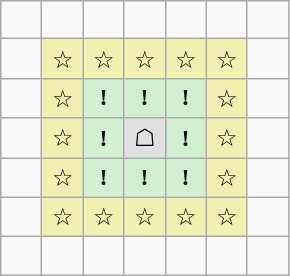<table border="1" class="wikitable">
<tr align=center>
<td width="20"> </td>
<td width="20"> </td>
<td width="20"> </td>
<td width="20"> </td>
<td width="20"> </td>
<td width="20"> </td>
<td width="20"> </td>
</tr>
<tr align=center>
<td> </td>
<td style="background:#f0f0b0;">☆</td>
<td style="background:#f0f0b0;">☆</td>
<td style="background:#f0f0b0;">☆</td>
<td style="background:#f0f0b0;">☆</td>
<td style="background:#f0f0b0;">☆</td>
<td> </td>
</tr>
<tr align=center>
<td> </td>
<td style="background:#f0f0b0;">☆</td>
<td style="background:#d0f0d0;"><strong>!</strong></td>
<td style="background:#d0f0d0;"><strong>!</strong></td>
<td style="background:#d0f0d0;"><strong>!</strong></td>
<td style="background:#f0f0b0;">☆</td>
<td> </td>
</tr>
<tr align=center>
<td> </td>
<td style="background:#f0f0b0;">☆</td>
<td style="background:#d0f0d0;"><strong>!</strong></td>
<td style="background:#e0e0e0;">☖</td>
<td style="background:#d0f0d0;"><strong>!</strong></td>
<td style="background:#f0f0b0;">☆</td>
<td> </td>
</tr>
<tr align=center>
<td> </td>
<td style="background:#f0f0b0;">☆</td>
<td style="background:#d0f0d0;"><strong>!</strong></td>
<td style="background:#d0f0d0;"><strong>!</strong></td>
<td style="background:#d0f0d0;"><strong>!</strong></td>
<td style="background:#f0f0b0;">☆</td>
<td> </td>
</tr>
<tr align=center>
<td> </td>
<td style="background:#f0f0b0;">☆</td>
<td style="background:#f0f0b0;">☆</td>
<td style="background:#f0f0b0;">☆</td>
<td style="background:#f0f0b0;">☆</td>
<td style="background:#f0f0b0;">☆</td>
<td> </td>
</tr>
<tr align=center>
<td> </td>
<td> </td>
<td> </td>
<td> </td>
<td> </td>
<td> </td>
<td> </td>
</tr>
</table>
